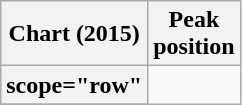<table class="wikitable sortable plainrowheaders">
<tr>
<th>Chart (2015)</th>
<th>Peak<br>position</th>
</tr>
<tr>
<th>scope="row" </th>
</tr>
<tr>
</tr>
</table>
